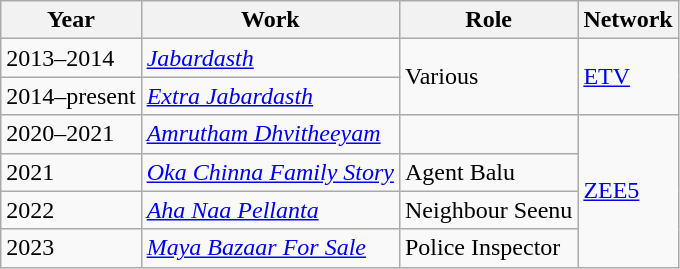<table class="wikitable sortable">
<tr>
<th>Year</th>
<th>Work</th>
<th>Role</th>
<th>Network</th>
</tr>
<tr>
<td>2013–2014</td>
<td><em><a href='#'>Jabardasth</a></em></td>
<td rowspan="2">Various</td>
<td rowspan="2"><a href='#'>ETV</a></td>
</tr>
<tr>
<td>2014–present</td>
<td><em><a href='#'>Extra Jabardasth</a></em></td>
</tr>
<tr>
<td>2020–2021</td>
<td><em><a href='#'>Amrutham Dhvitheeyam</a></em></td>
<td></td>
<td rowspan="4"><a href='#'>ZEE5</a></td>
</tr>
<tr>
<td>2021</td>
<td><em><a href='#'>Oka Chinna Family Story</a></em></td>
<td>Agent Balu</td>
</tr>
<tr>
<td>2022</td>
<td><em><a href='#'>Aha Naa Pellanta</a></em></td>
<td>Neighbour Seenu</td>
</tr>
<tr>
<td>2023</td>
<td><em><a href='#'>Maya Bazaar For Sale</a></em></td>
<td>Police Inspector</td>
</tr>
</table>
